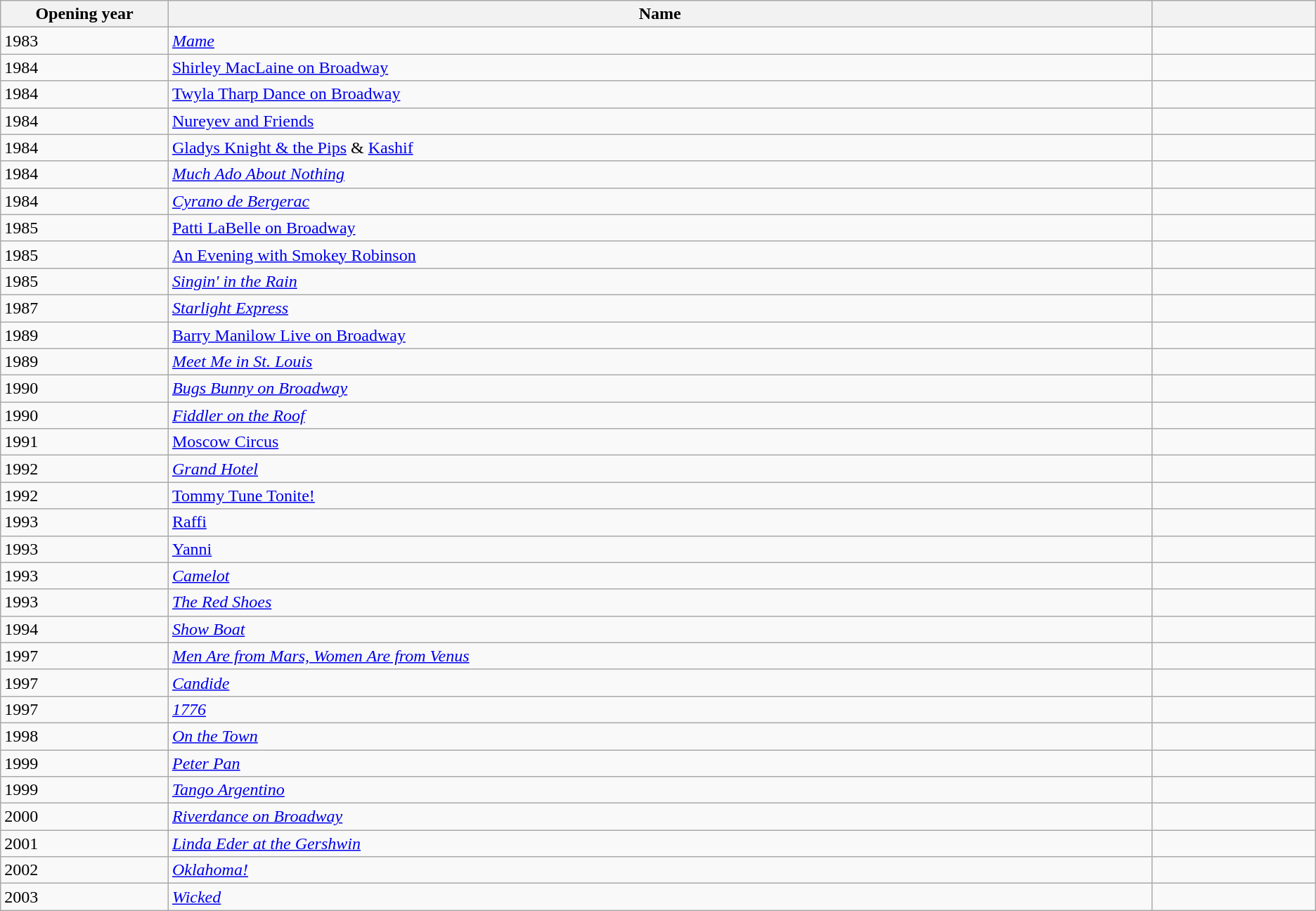<table class="wikitable sortable collapsible">
<tr>
<th width=5% scope="col">Opening year</th>
<th width=30% scope="col">Name</th>
<th width=5% scope="col"  class="unsortable"></th>
</tr>
<tr>
<td>1983</td>
<td><em><a href='#'>Mame</a></em></td>
<td></td>
</tr>
<tr>
<td>1984</td>
<td><a href='#'>Shirley MacLaine on Broadway</a></td>
<td></td>
</tr>
<tr>
<td>1984</td>
<td><a href='#'>Twyla Tharp Dance on Broadway</a></td>
<td></td>
</tr>
<tr>
<td>1984</td>
<td><a href='#'>Nureyev and Friends</a></td>
<td></td>
</tr>
<tr>
<td>1984</td>
<td><a href='#'>Gladys Knight & the Pips</a> & <a href='#'>Kashif</a></td>
<td></td>
</tr>
<tr>
<td>1984</td>
<td><em><a href='#'>Much Ado About Nothing</a></em></td>
<td></td>
</tr>
<tr>
<td>1984</td>
<td><em><a href='#'>Cyrano de Bergerac</a></em></td>
<td></td>
</tr>
<tr>
<td>1985</td>
<td><a href='#'>Patti LaBelle on Broadway</a></td>
<td></td>
</tr>
<tr>
<td>1985</td>
<td><a href='#'>An Evening with Smokey Robinson</a></td>
<td></td>
</tr>
<tr>
<td>1985</td>
<td><em><a href='#'>Singin' in the Rain</a></em></td>
<td></td>
</tr>
<tr>
<td>1987</td>
<td><em><a href='#'>Starlight Express</a></em></td>
<td></td>
</tr>
<tr>
<td>1989</td>
<td><a href='#'>Barry Manilow Live on Broadway</a></td>
<td></td>
</tr>
<tr>
<td>1989</td>
<td><em><a href='#'>Meet Me in St. Louis</a></em></td>
<td></td>
</tr>
<tr>
<td>1990</td>
<td><em><a href='#'>Bugs Bunny on Broadway</a></em></td>
<td></td>
</tr>
<tr>
<td>1990</td>
<td><em><a href='#'>Fiddler on the Roof</a></em></td>
<td></td>
</tr>
<tr>
<td>1991</td>
<td><a href='#'>Moscow Circus</a></td>
<td></td>
</tr>
<tr>
<td>1992</td>
<td><em><a href='#'>Grand Hotel</a></em></td>
<td></td>
</tr>
<tr>
<td>1992</td>
<td><a href='#'>Tommy Tune Tonite!</a></td>
<td></td>
</tr>
<tr>
<td>1993</td>
<td><a href='#'>Raffi</a></td>
<td></td>
</tr>
<tr>
<td>1993</td>
<td><a href='#'>Yanni</a></td>
<td></td>
</tr>
<tr>
<td>1993</td>
<td><em><a href='#'>Camelot</a></em></td>
<td></td>
</tr>
<tr>
<td>1993</td>
<td><em><a href='#'>The Red Shoes</a></em></td>
<td></td>
</tr>
<tr>
<td>1994</td>
<td><em><a href='#'>Show Boat</a></em></td>
<td></td>
</tr>
<tr>
<td>1997</td>
<td><em><a href='#'>Men Are from Mars, Women Are from Venus</a></em></td>
<td></td>
</tr>
<tr>
<td>1997</td>
<td><em><a href='#'>Candide</a></em></td>
<td></td>
</tr>
<tr>
<td>1997</td>
<td><em><a href='#'>1776</a></em></td>
<td></td>
</tr>
<tr>
<td>1998</td>
<td><em><a href='#'>On the Town</a></em></td>
<td></td>
</tr>
<tr>
<td>1999</td>
<td><em><a href='#'>Peter Pan</a></em></td>
<td></td>
</tr>
<tr>
<td>1999</td>
<td><em><a href='#'>Tango Argentino</a></em></td>
<td></td>
</tr>
<tr>
<td>2000</td>
<td><em><a href='#'>Riverdance on Broadway</a></em></td>
<td></td>
</tr>
<tr>
<td>2001</td>
<td><em><a href='#'>Linda Eder at the Gershwin</a></em></td>
<td></td>
</tr>
<tr>
<td>2002</td>
<td><em><a href='#'>Oklahoma!</a></em></td>
<td></td>
</tr>
<tr>
<td>2003</td>
<td><em><a href='#'>Wicked</a></em></td>
<td></td>
</tr>
</table>
